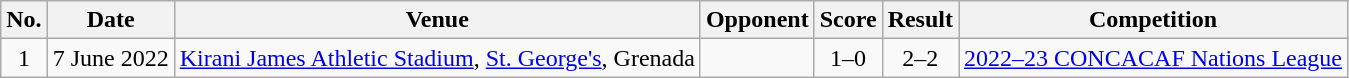<table class="wikitable sortable">
<tr>
<th scope="col">No.</th>
<th scope="col">Date</th>
<th scope="col">Venue</th>
<th scope="col">Opponent</th>
<th scope="col">Score</th>
<th scope="col">Result</th>
<th scope="col">Competition</th>
</tr>
<tr>
<td align="center">1</td>
<td>7 June 2022</td>
<td><a href='#'>Kirani James Athletic Stadium</a>, <a href='#'>St. George's</a>, Grenada</td>
<td></td>
<td align="center">1–0</td>
<td align="center">2–2</td>
<td><a href='#'>2022–23 CONCACAF Nations League</a></td>
</tr>
</table>
